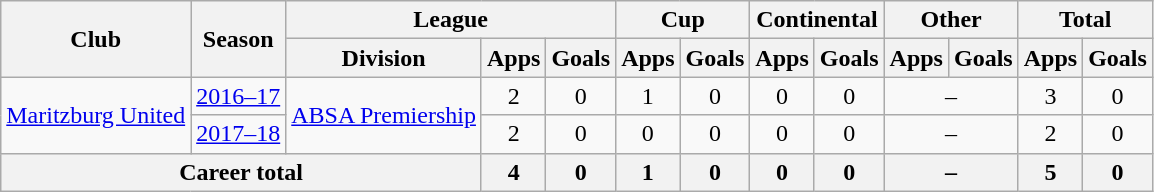<table class="wikitable" style="text-align: center">
<tr>
<th rowspan="2">Club</th>
<th rowspan="2">Season</th>
<th colspan="3">League</th>
<th colspan="2">Cup</th>
<th colspan="2">Continental</th>
<th colspan="2">Other</th>
<th colspan="2">Total</th>
</tr>
<tr>
<th>Division</th>
<th>Apps</th>
<th>Goals</th>
<th>Apps</th>
<th>Goals</th>
<th>Apps</th>
<th>Goals</th>
<th>Apps</th>
<th>Goals</th>
<th>Apps</th>
<th>Goals</th>
</tr>
<tr>
<td rowspan="2"><a href='#'>Maritzburg United</a></td>
<td><a href='#'>2016–17</a></td>
<td rowspan="2"><a href='#'>ABSA Premiership</a></td>
<td>2</td>
<td>0</td>
<td>1</td>
<td>0</td>
<td>0</td>
<td>0</td>
<td colspan="2">–</td>
<td>3</td>
<td>0</td>
</tr>
<tr>
<td><a href='#'>2017–18</a></td>
<td>2</td>
<td>0</td>
<td>0</td>
<td>0</td>
<td>0</td>
<td>0</td>
<td colspan="2">–</td>
<td>2</td>
<td>0</td>
</tr>
<tr>
<th colspan="3"><strong>Career total</strong></th>
<th>4</th>
<th>0</th>
<th>1</th>
<th>0</th>
<th>0</th>
<th>0</th>
<th colspan="2">–</th>
<th>5</th>
<th>0</th>
</tr>
</table>
